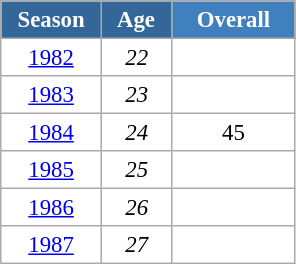<table class="wikitable" style="font-size:95%; text-align:center; border:grey solid 1px; border-collapse:collapse; background:#ffffff;">
<tr>
<th style="background-color:#369; color:white; width:60px;"> Season </th>
<th style="background-color:#369; color:white; width:40px;"> Age </th>
<th style="background-color:#4180be; color:white; width:75px;">Overall</th>
</tr>
<tr>
<td><a href='#'>1982</a></td>
<td><em>22</em></td>
<td></td>
</tr>
<tr>
<td><a href='#'>1983</a></td>
<td><em>23</em></td>
<td></td>
</tr>
<tr>
<td><a href='#'>1984</a></td>
<td><em>24</em></td>
<td>45</td>
</tr>
<tr>
<td><a href='#'>1985</a></td>
<td><em>25</em></td>
<td></td>
</tr>
<tr>
<td><a href='#'>1986</a></td>
<td><em>26</em></td>
<td></td>
</tr>
<tr>
<td><a href='#'>1987</a></td>
<td><em>27</em></td>
<td></td>
</tr>
</table>
